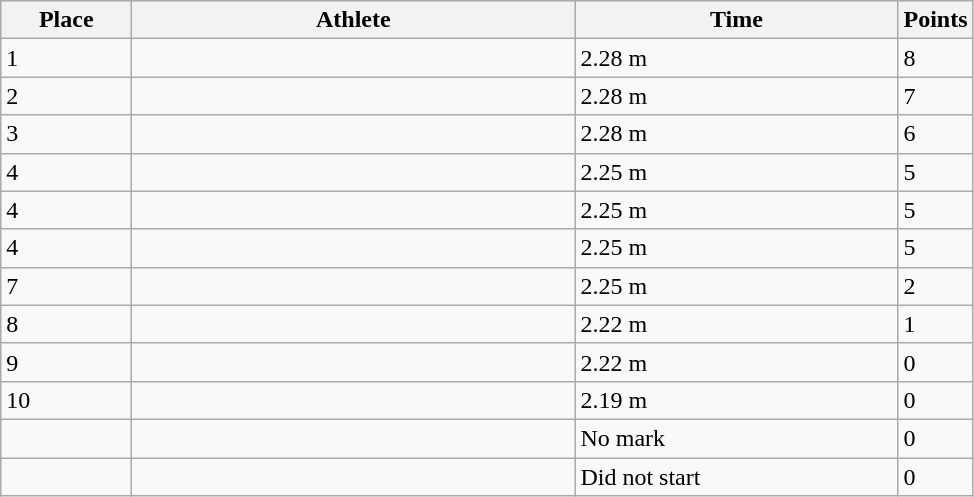<table class=wikitable>
<tr>
<th style="width:5em">Place</th>
<th style="width:18em">Athlete</th>
<th style="width:13em">Time</th>
<th>Points</th>
</tr>
<tr>
<td>1</td>
<td></td>
<td>2.28 m</td>
<td>8</td>
</tr>
<tr>
<td>2</td>
<td></td>
<td>2.28 m</td>
<td>7</td>
</tr>
<tr>
<td>3</td>
<td></td>
<td>2.28 m</td>
<td>6</td>
</tr>
<tr>
<td>4</td>
<td></td>
<td>2.25 m</td>
<td>5</td>
</tr>
<tr>
<td>4</td>
<td></td>
<td>2.25 m</td>
<td>5</td>
</tr>
<tr>
<td>4</td>
<td></td>
<td>2.25 m</td>
<td>5</td>
</tr>
<tr>
<td>7</td>
<td></td>
<td>2.25 m</td>
<td>2</td>
</tr>
<tr>
<td>8</td>
<td></td>
<td>2.22 m</td>
<td>1</td>
</tr>
<tr>
<td>9</td>
<td></td>
<td>2.22 m</td>
<td>0</td>
</tr>
<tr>
<td>10</td>
<td></td>
<td>2.19 m</td>
<td>0</td>
</tr>
<tr>
<td></td>
<td></td>
<td>No mark</td>
<td>0</td>
</tr>
<tr>
<td></td>
<td></td>
<td>Did not start</td>
<td>0</td>
</tr>
</table>
